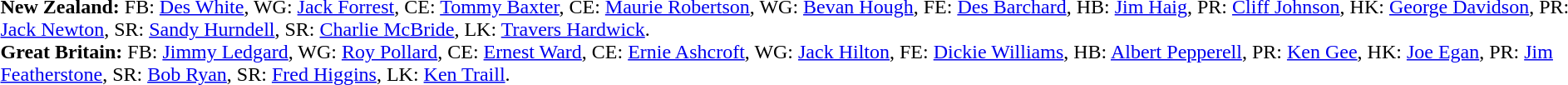<table width="100%" class="mw-collapsible mw-collapsed">
<tr>
<td valign="top" width="50%"><br><strong>New Zealand:</strong> FB: <a href='#'>Des White</a>, WG: <a href='#'>Jack Forrest</a>, CE: <a href='#'>Tommy Baxter</a>, CE: <a href='#'>Maurie Robertson</a>, WG: <a href='#'>Bevan Hough</a>, FE: <a href='#'>Des Barchard</a>, HB: <a href='#'>Jim Haig</a>, PR: <a href='#'>Cliff Johnson</a>, HK: <a href='#'>George Davidson</a>, PR: <a href='#'>Jack Newton</a>, SR: <a href='#'>Sandy Hurndell</a>, SR: <a href='#'>Charlie McBride</a>, LK: <a href='#'>Travers Hardwick</a>.<br><strong>Great Britain:</strong> FB: <a href='#'>Jimmy Ledgard</a>, WG: <a href='#'>Roy Pollard</a>, CE: <a href='#'>Ernest Ward</a>, CE: <a href='#'>Ernie Ashcroft</a>, WG: <a href='#'>Jack Hilton</a>, FE: <a href='#'>Dickie Williams</a>, HB: <a href='#'>Albert Pepperell</a>, PR: <a href='#'>Ken Gee</a>, HK: <a href='#'>Joe Egan</a>, PR: <a href='#'>Jim Featherstone</a>, SR: <a href='#'>Bob Ryan</a>, SR: <a href='#'>Fred Higgins</a>, LK: <a href='#'>Ken Traill</a>.</td>
</tr>
</table>
